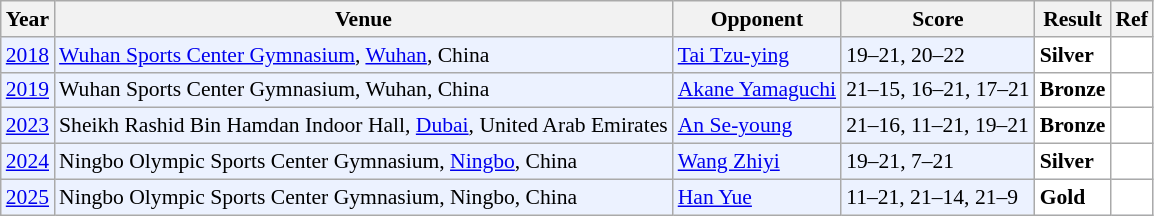<table class="sortable wikitable" style="font-size: 90%">
<tr>
<th>Year</th>
<th>Venue</th>
<th>Opponent</th>
<th>Score</th>
<th>Result</th>
<th>Ref</th>
</tr>
<tr style="background:#ECF2FF">
<td align="center"><a href='#'>2018</a></td>
<td align="left"><a href='#'>Wuhan Sports Center Gymnasium</a>, <a href='#'>Wuhan</a>, China</td>
<td align="left"> <a href='#'>Tai Tzu-ying</a></td>
<td align="left">19–21, 20–22</td>
<td style="text-align:left; background:white"> <strong>Silver</strong></td>
<td align="center"; bgcolor="white"></td>
</tr>
<tr style="background:#ECF2FF">
<td align="center"><a href='#'>2019</a></td>
<td align="left">Wuhan Sports Center Gymnasium, Wuhan, China</td>
<td align="left"> <a href='#'>Akane Yamaguchi</a></td>
<td align="left">21–15, 16–21, 17–21</td>
<td style="text-align:left; background:white"> <strong>Bronze</strong></td>
<td align="center"; bgcolor="white"></td>
</tr>
<tr style="background:#ECF2FF">
<td align="center"><a href='#'>2023</a></td>
<td align="left">Sheikh Rashid Bin Hamdan Indoor Hall, <a href='#'>Dubai</a>, United Arab Emirates</td>
<td align"left"> <a href='#'>An Se-young</a></td>
<td align="left">21–16, 11–21, 19–21</td>
<td style="text-align:left; background:white"> <strong>Bronze</strong></td>
<td align="center"; bgcolor="white"></td>
</tr>
<tr style="background:#ECF2FF">
<td align="center"><a href='#'>2024</a></td>
<td align="left">Ningbo Olympic Sports Center Gymnasium, <a href='#'>Ningbo</a>, China</td>
<td align="left"> <a href='#'>Wang Zhiyi</a></td>
<td align="left">19–21, 7–21</td>
<td style="text-align:left; background:white"> <strong>Silver</strong></td>
<td align="center"; bgcolor="white"></td>
</tr>
<tr style="background:#ECF2FF">
<td align="center"><a href='#'>2025</a></td>
<td align="left">Ningbo Olympic Sports Center Gymnasium, Ningbo, China</td>
<td align="left"> <a href='#'>Han Yue</a></td>
<td align="left">11–21, 21–14, 21–9</td>
<td style="text-align:left; background: white"> <strong>Gold</strong></td>
<td align="center"; bgcolor="white"></td>
</tr>
</table>
